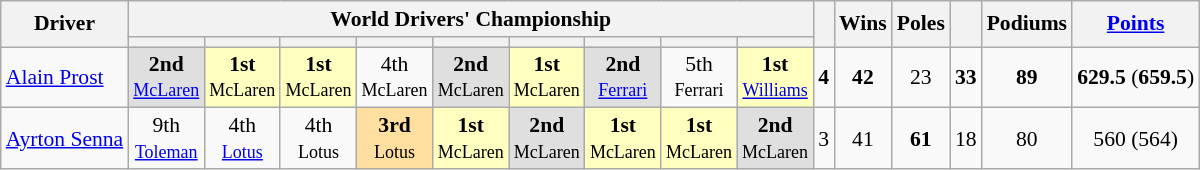<table class="wikitable" style="text-align:center; font-size:90%">
<tr>
<th rowspan=2>Driver</th>
<th colspan=9>World Drivers' Championship</th>
<th rowspan=2></th>
<th rowspan=2>Wins</th>
<th rowspan=2>Poles</th>
<th rowspan=2></th>
<th rowspan=2>Podiums</th>
<th rowspan=2><a href='#'>Points</a></th>
</tr>
<tr>
<th></th>
<th></th>
<th></th>
<th></th>
<th></th>
<th></th>
<th></th>
<th></th>
<th></th>
</tr>
<tr>
<td align="left"> <a href='#'>Alain Prost</a></td>
<td style="background:#dfdfdf;" align=center><strong>2nd</strong><br><small><a href='#'>McLaren</a></small></td>
<td style="background:#ffffbf;" align=center><strong>1st</strong><br><small>McLaren</small></td>
<td style="background:#ffffbf;" align=center><strong>1st</strong><br><small>McLaren</small></td>
<td align=center>4th<br><small>McLaren</small></td>
<td style="background:#dfdfdf;" align=center><strong>2nd</strong><br><small>McLaren</small></td>
<td style="background:#ffffbf;" align=center><strong>1st</strong><br><small>McLaren</small></td>
<td style="background:#dfdfdf;" align=center><strong>2nd</strong><br><small><a href='#'>Ferrari</a></small></td>
<td align=center>5th<br><small>Ferrari</small></td>
<td style="background:#ffffbf;" align=center><strong>1st</strong><br><small><a href='#'>Williams</a></small></td>
<td><strong>4</strong></td>
<td><strong>42</strong></td>
<td>23</td>
<td><strong>33</strong></td>
<td><strong>89</strong></td>
<td><strong>629.5</strong> (<strong>659.5</strong>)</td>
</tr>
<tr>
<td align="left"> <a href='#'>Ayrton Senna</a></td>
<td align=center>9th<br><small><a href='#'>Toleman</a></small></td>
<td align=center>4th<br><small><a href='#'>Lotus</a></small></td>
<td align=center>4th<br><small>Lotus</small></td>
<td style="background:#ffdf9f;" align=center><strong>3rd</strong><br><small>Lotus</small></td>
<td style="background:#ffffbf;" align=center><strong>1st</strong><br><small>McLaren</small></td>
<td style="background:#dfdfdf;" align=center><strong>2nd</strong><br><small>McLaren</small></td>
<td style="background:#ffffbf;" align=center><strong>1st</strong><br><small>McLaren</small></td>
<td style="background:#ffffbf;" align=center><strong>1st</strong><br><small>McLaren</small></td>
<td style="background:#dfdfdf;" align=center><strong>2nd</strong><br><small>McLaren</small></td>
<td>3</td>
<td>41</td>
<td><strong>61</strong></td>
<td>18</td>
<td>80</td>
<td>560 (564)</td>
</tr>
</table>
